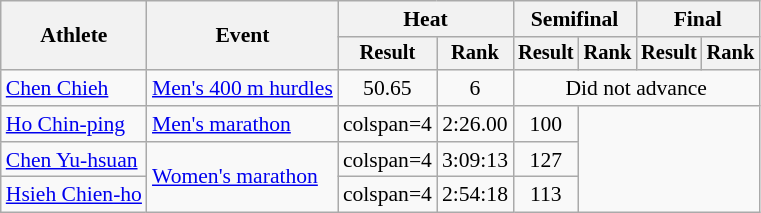<table class="wikitable" style="font-size:90%">
<tr>
<th rowspan="2">Athlete</th>
<th rowspan="2">Event</th>
<th colspan="2">Heat</th>
<th colspan="2">Semifinal</th>
<th colspan="2">Final</th>
</tr>
<tr style="font-size:95%">
<th>Result</th>
<th>Rank</th>
<th>Result</th>
<th>Rank</th>
<th>Result</th>
<th>Rank</th>
</tr>
<tr align=center>
<td align=left><a href='#'>Chen Chieh</a></td>
<td align=left><a href='#'>Men's 400 m hurdles</a></td>
<td>50.65</td>
<td>6</td>
<td colspan="4">Did not advance</td>
</tr>
<tr align=center>
<td align=left><a href='#'>Ho Chin-ping</a></td>
<td align=left><a href='#'>Men's marathon</a></td>
<td>colspan=4 </td>
<td>2:26.00</td>
<td>100</td>
</tr>
<tr align=center>
<td align=left><a href='#'>Chen Yu-hsuan</a></td>
<td align=left rowspan=3><a href='#'>Women's marathon</a></td>
<td>colspan=4 </td>
<td>3:09:13</td>
<td>127</td>
</tr>
<tr align=center>
<td align=left><a href='#'>Hsieh Chien-ho</a></td>
<td>colspan=4 </td>
<td>2:54:18</td>
<td>113</td>
</tr>
</table>
